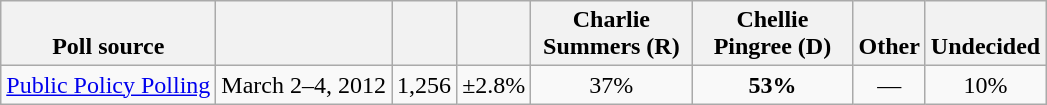<table class="wikitable" style="text-align:center">
<tr valign= bottom>
<th>Poll source</th>
<th></th>
<th></th>
<th></th>
<th style="width:100px;">Charlie<br>Summers (R)</th>
<th style="width:100px;">Chellie<br>Pingree (D)</th>
<th>Other</th>
<th>Undecided</th>
</tr>
<tr>
<td align=left><a href='#'>Public Policy Polling</a></td>
<td>March 2–4, 2012</td>
<td>1,256</td>
<td>±2.8%</td>
<td>37%</td>
<td><strong>53%</strong></td>
<td>—</td>
<td>10%</td>
</tr>
</table>
